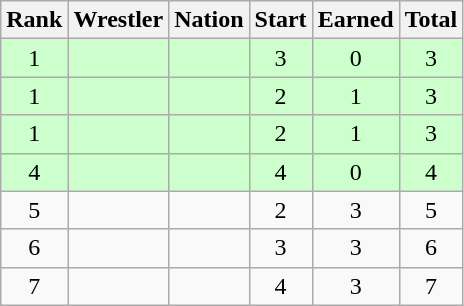<table class="wikitable sortable" style="text-align:center;">
<tr>
<th>Rank</th>
<th>Wrestler</th>
<th>Nation</th>
<th>Start</th>
<th>Earned</th>
<th>Total</th>
</tr>
<tr style="background:#cfc;">
<td>1</td>
<td align=left></td>
<td align=left></td>
<td>3</td>
<td>0</td>
<td>3</td>
</tr>
<tr style="background:#cfc;">
<td>1</td>
<td align=left></td>
<td align=left></td>
<td>2</td>
<td>1</td>
<td>3</td>
</tr>
<tr style="background:#cfc;">
<td>1</td>
<td align=left></td>
<td align=left></td>
<td>2</td>
<td>1</td>
<td>3</td>
</tr>
<tr style="background:#cfc;">
<td>4</td>
<td align=left></td>
<td align=left></td>
<td>4</td>
<td>0</td>
<td>4</td>
</tr>
<tr>
<td>5</td>
<td align=left></td>
<td align=left></td>
<td>2</td>
<td>3</td>
<td>5</td>
</tr>
<tr>
<td>6</td>
<td align=left></td>
<td align=left></td>
<td>3</td>
<td>3</td>
<td>6</td>
</tr>
<tr>
<td>7</td>
<td align=left></td>
<td align=left></td>
<td>4</td>
<td>3</td>
<td>7</td>
</tr>
</table>
